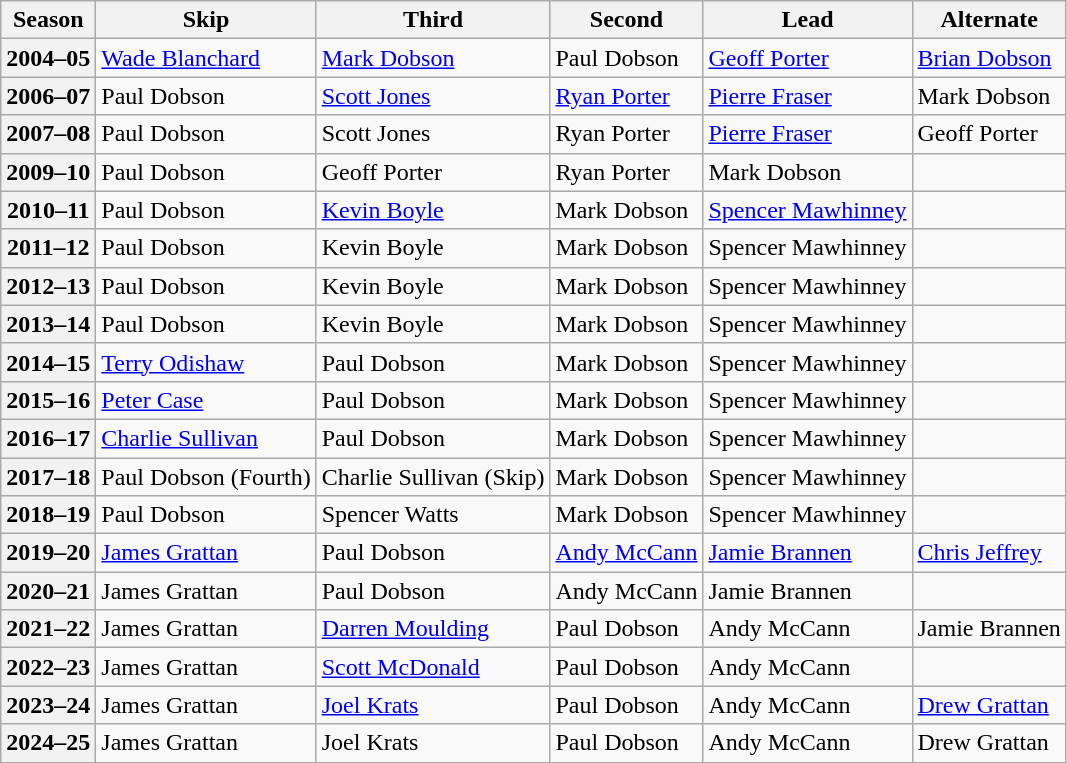<table class="wikitable">
<tr>
<th scope="col">Season</th>
<th scope="col">Skip</th>
<th scope="col">Third</th>
<th scope="col">Second</th>
<th scope="col">Lead</th>
<th scope="col">Alternate</th>
</tr>
<tr>
<th scope="row">2004–05</th>
<td><a href='#'>Wade Blanchard</a></td>
<td><a href='#'>Mark Dobson</a></td>
<td>Paul Dobson</td>
<td><a href='#'>Geoff Porter</a></td>
<td><a href='#'>Brian Dobson</a></td>
</tr>
<tr>
<th scope="row">2006–07</th>
<td>Paul Dobson</td>
<td><a href='#'>Scott Jones</a></td>
<td><a href='#'>Ryan Porter</a></td>
<td><a href='#'>Pierre Fraser</a></td>
<td>Mark Dobson</td>
</tr>
<tr>
<th scope="row">2007–08</th>
<td>Paul Dobson</td>
<td>Scott Jones</td>
<td>Ryan Porter</td>
<td><a href='#'>Pierre Fraser</a></td>
<td>Geoff Porter</td>
</tr>
<tr>
<th scope="row">2009–10</th>
<td>Paul Dobson</td>
<td>Geoff Porter</td>
<td>Ryan Porter</td>
<td>Mark Dobson</td>
<td></td>
</tr>
<tr>
<th scope="row">2010–11</th>
<td>Paul Dobson</td>
<td><a href='#'>Kevin Boyle</a></td>
<td>Mark Dobson</td>
<td><a href='#'>Spencer Mawhinney</a></td>
<td></td>
</tr>
<tr>
<th scope="row">2011–12</th>
<td>Paul Dobson</td>
<td>Kevin Boyle</td>
<td>Mark Dobson</td>
<td>Spencer Mawhinney</td>
<td></td>
</tr>
<tr>
<th scope="row">2012–13</th>
<td>Paul Dobson</td>
<td>Kevin Boyle</td>
<td>Mark Dobson</td>
<td>Spencer Mawhinney</td>
<td></td>
</tr>
<tr>
<th scope="row">2013–14</th>
<td>Paul Dobson</td>
<td>Kevin Boyle</td>
<td>Mark Dobson</td>
<td>Spencer Mawhinney</td>
<td></td>
</tr>
<tr>
<th scope="row">2014–15</th>
<td><a href='#'>Terry Odishaw</a></td>
<td>Paul Dobson</td>
<td>Mark Dobson</td>
<td>Spencer Mawhinney</td>
<td></td>
</tr>
<tr>
<th scope="row">2015–16</th>
<td><a href='#'>Peter Case</a></td>
<td>Paul Dobson</td>
<td>Mark Dobson</td>
<td>Spencer Mawhinney</td>
<td></td>
</tr>
<tr>
<th scope="row">2016–17</th>
<td><a href='#'>Charlie Sullivan</a></td>
<td>Paul Dobson</td>
<td>Mark Dobson</td>
<td>Spencer Mawhinney</td>
<td></td>
</tr>
<tr>
<th scope="row">2017–18</th>
<td>Paul Dobson (Fourth)</td>
<td>Charlie Sullivan (Skip)</td>
<td>Mark Dobson</td>
<td>Spencer Mawhinney</td>
<td></td>
</tr>
<tr>
<th scope="row">2018–19</th>
<td>Paul Dobson</td>
<td>Spencer Watts</td>
<td>Mark Dobson</td>
<td>Spencer Mawhinney</td>
<td></td>
</tr>
<tr>
<th scope="row">2019–20</th>
<td><a href='#'>James Grattan</a></td>
<td>Paul Dobson</td>
<td><a href='#'>Andy McCann</a></td>
<td><a href='#'>Jamie Brannen</a></td>
<td><a href='#'>Chris Jeffrey</a></td>
</tr>
<tr>
<th scope="row">2020–21</th>
<td>James Grattan</td>
<td>Paul Dobson</td>
<td>Andy McCann</td>
<td>Jamie Brannen</td>
<td></td>
</tr>
<tr>
<th scope="row">2021–22</th>
<td>James Grattan</td>
<td><a href='#'>Darren Moulding</a></td>
<td>Paul Dobson</td>
<td>Andy McCann</td>
<td>Jamie Brannen</td>
</tr>
<tr>
<th scope="row">2022–23</th>
<td>James Grattan</td>
<td><a href='#'>Scott McDonald</a></td>
<td>Paul Dobson</td>
<td>Andy McCann</td>
<td></td>
</tr>
<tr>
<th scope="row">2023–24</th>
<td>James Grattan</td>
<td><a href='#'>Joel Krats</a></td>
<td>Paul Dobson</td>
<td>Andy McCann</td>
<td><a href='#'>Drew Grattan</a></td>
</tr>
<tr>
<th scope="row">2024–25</th>
<td>James Grattan</td>
<td>Joel Krats</td>
<td>Paul Dobson</td>
<td>Andy McCann</td>
<td>Drew Grattan</td>
</tr>
</table>
